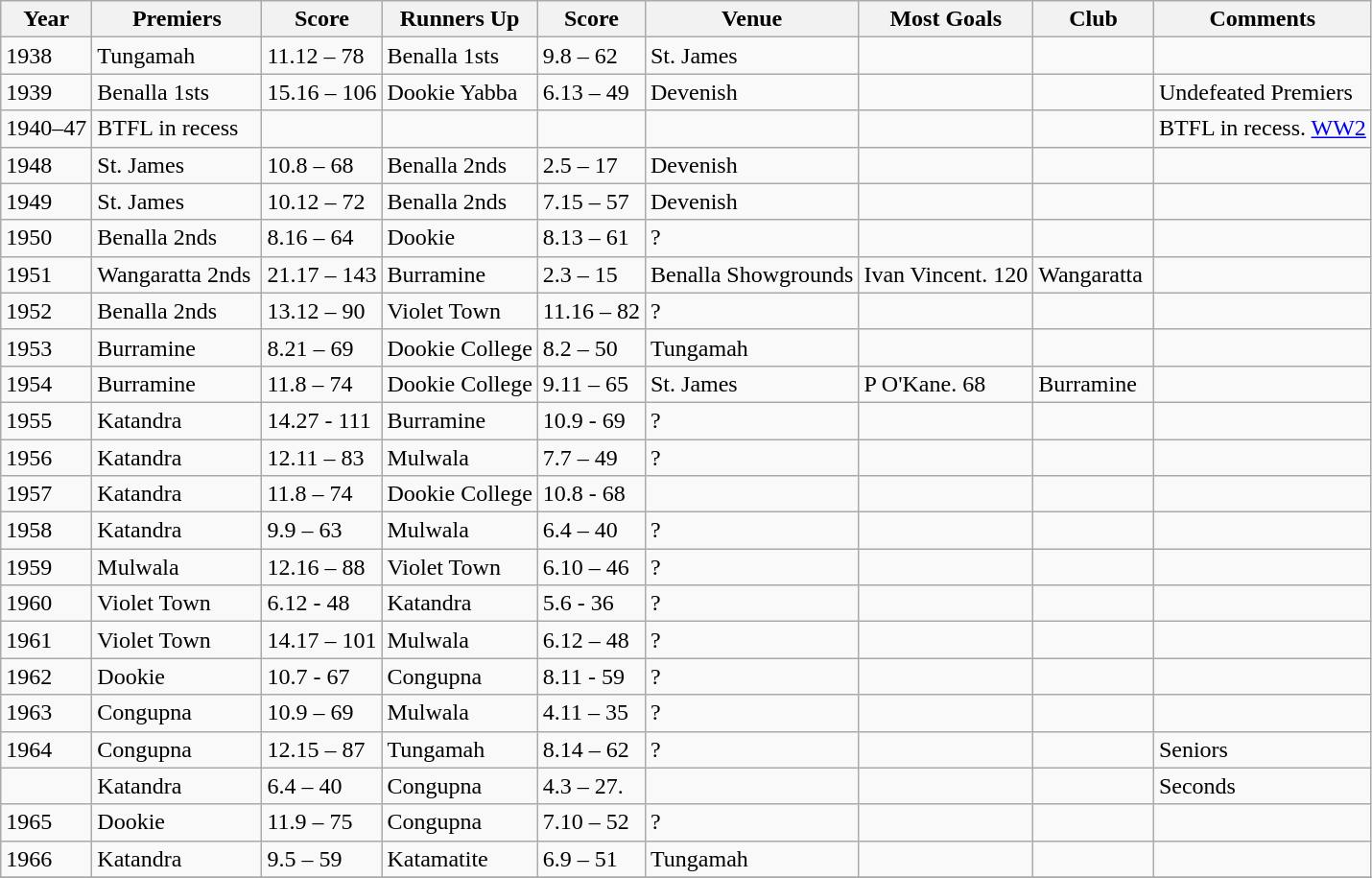<table class="wikitable sortable">
<tr>
<th>Year</th>
<th><span><strong>Premiers</strong></span></th>
<th>Score</th>
<th>Runners Up</th>
<th>Score</th>
<th>Venue</th>
<th>Most Goals</th>
<th>Club</th>
<th>Comments</th>
</tr>
<tr>
<td>1938</td>
<td>Tungamah </td>
<td>11.12 – 78</td>
<td>Benalla 1sts</td>
<td>9.8 – 62</td>
<td>St. James</td>
<td> </td>
<td> </td>
<td></td>
</tr>
<tr>
<td>1939</td>
<td>Benalla 1sts </td>
<td>15.16 – 106</td>
<td>Dookie Yabba</td>
<td>6.13 – 49</td>
<td>Devenish</td>
<td></td>
<td> </td>
<td> Undefeated Premiers</td>
</tr>
<tr>
<td>1940–47</td>
<td>BTFL in recess </td>
<td></td>
<td></td>
<td></td>
<td></td>
<td></td>
<td></td>
<td>BTFL in recess. <a href='#'>WW2</a></td>
</tr>
<tr>
<td>1948</td>
<td>St. James  </td>
<td>10.8 – 68</td>
<td>Benalla 2nds</td>
<td>2.5 – 17</td>
<td>Devenish</td>
<td></td>
<td> </td>
<td></td>
</tr>
<tr>
<td>1949</td>
<td>St. James  </td>
<td>10.12 – 72</td>
<td>Benalla 2nds</td>
<td>7.15 – 57</td>
<td>Devenish</td>
<td></td>
<td> </td>
<td></td>
</tr>
<tr>
<td>1950</td>
<td>Benalla 2nds  </td>
<td>8.16 – 64  </td>
<td>Dookie</td>
<td>8.13 – 61 </td>
<td>? </td>
<td></td>
<td> </td>
<td></td>
</tr>
<tr>
<td>1951</td>
<td>Wangaratta 2nds </td>
<td>21.17 – 143</td>
<td>Burramine</td>
<td>2.3 – 15</td>
<td>Benalla Showgrounds</td>
<td>Ivan Vincent. 120</td>
<td>Wangaratta</td>
<td></td>
</tr>
<tr>
<td>1952</td>
<td>Benalla 2nds </td>
<td>13.12 – 90</td>
<td>Violet Town</td>
<td>11.16 – 82</td>
<td>?</td>
<td></td>
<td> </td>
<td></td>
</tr>
<tr>
<td>1953</td>
<td>Burramine </td>
<td>8.21 – 69</td>
<td>Dookie College</td>
<td>8.2 – 50</td>
<td>Tungamah</td>
<td></td>
<td></td>
<td></td>
</tr>
<tr>
<td>1954</td>
<td>Burramine </td>
<td>11.8 – 74</td>
<td>Dookie College</td>
<td>9.11 – 65</td>
<td>St. James</td>
<td>P O'Kane. 68</td>
<td>Burramine  </td>
<td></td>
</tr>
<tr>
<td>1955</td>
<td>Katandra </td>
<td>14.27 - 111</td>
<td>Burramine</td>
<td>10.9 - 69</td>
<td>?</td>
<td></td>
<td> </td>
<td></td>
</tr>
<tr>
<td>1956</td>
<td>Katandra </td>
<td>12.11 – 83</td>
<td>Mulwala</td>
<td>7.7 – 49</td>
<td>?</td>
<td></td>
<td> </td>
<td></td>
</tr>
<tr>
<td>1957</td>
<td>Katandra </td>
<td>11.8 – 74</td>
<td>Dookie College</td>
<td>10.8 - 68</td>
<td></td>
<td></td>
<td> </td>
<td></td>
</tr>
<tr>
<td>1958</td>
<td>Katandra </td>
<td>9.9 – 63</td>
<td>Mulwala</td>
<td>6.4 – 40</td>
<td>?</td>
<td></td>
<td> </td>
<td></td>
</tr>
<tr>
<td>1959</td>
<td>Mulwala </td>
<td>12.16 – 88</td>
<td>Violet Town</td>
<td>6.10 – 46</td>
<td>?</td>
<td></td>
<td></td>
<td></td>
</tr>
<tr>
<td>1960</td>
<td>Violet Town</td>
<td>6.12 - 48</td>
<td>Katandra</td>
<td>5.6 - 36</td>
<td>?</td>
<td></td>
<td> </td>
<td></td>
</tr>
<tr>
<td>1961</td>
<td>Violet Town</td>
<td>14.17 – 101</td>
<td>Mulwala</td>
<td>6.12 – 48</td>
<td>?</td>
<td></td>
<td> </td>
<td></td>
</tr>
<tr>
<td>1962</td>
<td>Dookie </td>
<td>10.7 - 67</td>
<td>Congupna</td>
<td>8.11 - 59</td>
<td>?</td>
<td></td>
<td> </td>
<td></td>
</tr>
<tr>
<td>1963</td>
<td>Congupna </td>
<td>10.9 – 69</td>
<td>Mulwala</td>
<td>4.11 – 35</td>
<td>?</td>
<td></td>
<td> </td>
<td></td>
</tr>
<tr>
<td>1964</td>
<td>Congupna </td>
<td>12.15 – 87</td>
<td>Tungamah</td>
<td>8.14 – 62</td>
<td>?</td>
<td></td>
<td></td>
<td>Seniors</td>
</tr>
<tr>
<td></td>
<td>Katandra</td>
<td>6.4 – 40</td>
<td>Congupna</td>
<td>4.3 – 27.</td>
<td></td>
<td></td>
<td></td>
<td>Seconds</td>
</tr>
<tr>
<td>1965</td>
<td>Dookie</td>
<td>11.9 – 75</td>
<td>Congupna</td>
<td>7.10 – 52</td>
<td>?</td>
<td></td>
<td></td>
<td></td>
</tr>
<tr>
<td>1966</td>
<td>Katandra</td>
<td>9.5 – 59</td>
<td>Katamatite</td>
<td>6.9 – 51</td>
<td>Tungamah</td>
<td></td>
<td> </td>
<td></td>
</tr>
<tr>
</tr>
</table>
